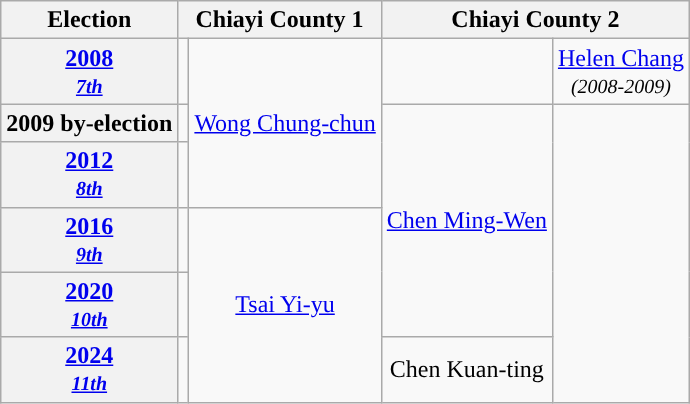<table class="wikitable" align="center" style="text-align:center">
<tr>
<th>Election</th>
<th colspan="2" width="80px">Chiayi County 1</th>
<th colspan="2" width="80px">Chiayi County 2</th>
</tr>
<tr>
<th><a href='#'>2008</a><br><small><em><a href='#'>7th</a></em></small><br></th>
<td style="color:inherit;background:"></td>
<td rowspan=3><a href='#'>Wong Chung-chun</a></td>
<td style="color:inherit;background:"></td>
<td><a href='#'>Helen Chang</a><br><small><em>(2008-2009)</em></small></td>
</tr>
<tr>
<th>2009 by-election</th>
<td style="color:inherit;background:"></td>
<td rowspan=4><a href='#'>Chen Ming-Wen</a></td>
</tr>
<tr>
<th><a href='#'>2012</a><br><small><em><a href='#'>8th</a></em></small><br></th>
</tr>
<tr>
<th><a href='#'>2016</a><br><small><em><a href='#'>9th</a></em></small><br></th>
<td style="color:inherit;background:"></td>
<td rowspan=3><a href='#'>Tsai Yi-yu</a></td>
</tr>
<tr>
<th><a href='#'>2020</a><br><small><em><a href='#'>10th</a></em></small><br></th>
</tr>
<tr>
<th><a href='#'>2024</a><br><small><em><a href='#'>11th</a></em></small><br></th>
<td style="color:inherit;background:"></td>
<td>Chen Kuan-ting</td>
</tr>
</table>
